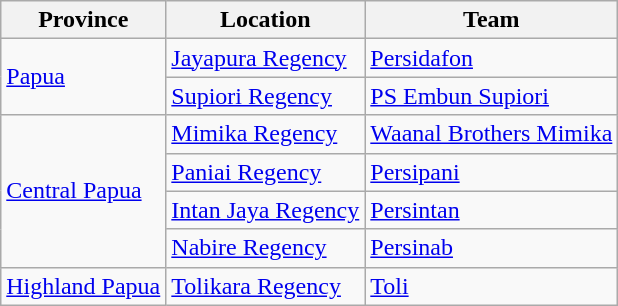<table class="wikitable">
<tr>
<th>Province</th>
<th>Location</th>
<th>Team</th>
</tr>
<tr>
<td rowspan=2><a href='#'>Papua</a></td>
<td><a href='#'>Jayapura Regency</a></td>
<td><a href='#'>Persidafon</a></td>
</tr>
<tr>
<td><a href='#'>Supiori Regency</a></td>
<td><a href='#'>PS Embun Supiori</a></td>
</tr>
<tr>
<td rowspan=4><a href='#'>Central Papua</a></td>
<td><a href='#'>Mimika Regency</a></td>
<td><a href='#'>Waanal Brothers Mimika</a></td>
</tr>
<tr>
<td><a href='#'>Paniai Regency</a></td>
<td><a href='#'>Persipani</a></td>
</tr>
<tr>
<td><a href='#'>Intan Jaya Regency</a></td>
<td><a href='#'>Persintan</a></td>
</tr>
<tr>
<td><a href='#'>Nabire Regency</a></td>
<td><a href='#'>Persinab</a></td>
</tr>
<tr>
<td><a href='#'>Highland Papua</a></td>
<td><a href='#'>Tolikara Regency</a></td>
<td><a href='#'>Toli</a></td>
</tr>
</table>
